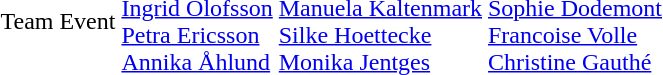<table>
<tr>
<td>Team Event<br></td>
<td><br><a href='#'>Ingrid Olofsson</a><br><a href='#'>Petra Ericsson</a><br><a href='#'>Annika Åhlund</a></td>
<td><br><a href='#'>Manuela Kaltenmark</a><br><a href='#'>Silke Hoettecke</a><br><a href='#'>Monika Jentges</a></td>
<td><br><a href='#'>Sophie Dodemont</a><br><a href='#'>Francoise Volle</a><br><a href='#'>Christine Gauthé</a></td>
</tr>
</table>
